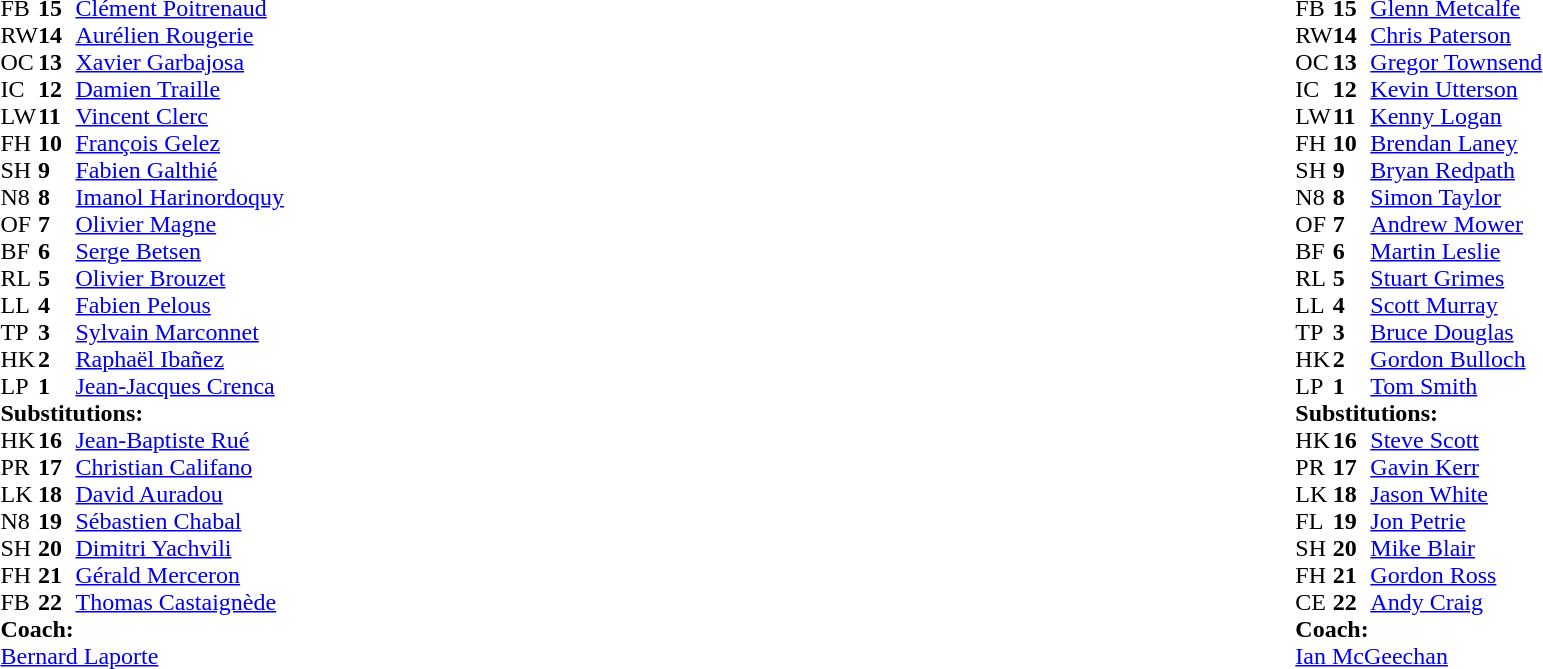<table width="100%">
<tr>
<td style="vertical-align:top" width="50%"><br><table cellspacing="0" cellpadding="0">
<tr>
<th width="25"></th>
<th width="25"></th>
</tr>
<tr>
<td>FB</td>
<td><strong>15</strong></td>
<td><a href='#'>Clément Poitrenaud</a></td>
</tr>
<tr>
<td>RW</td>
<td><strong>14</strong></td>
<td><a href='#'>Aurélien Rougerie</a></td>
</tr>
<tr>
<td>OC</td>
<td><strong>13</strong></td>
<td><a href='#'>Xavier Garbajosa</a></td>
</tr>
<tr>
<td>IC</td>
<td><strong>12</strong></td>
<td><a href='#'>Damien Traille</a></td>
</tr>
<tr>
<td>LW</td>
<td><strong>11</strong></td>
<td><a href='#'>Vincent Clerc</a></td>
<td></td>
<td></td>
</tr>
<tr>
<td>FH</td>
<td><strong>10</strong></td>
<td><a href='#'>François Gelez</a></td>
</tr>
<tr>
<td>SH</td>
<td><strong>9</strong></td>
<td><a href='#'>Fabien Galthié</a></td>
<td></td>
<td></td>
</tr>
<tr>
<td>N8</td>
<td><strong>8</strong></td>
<td><a href='#'>Imanol Harinordoquy</a></td>
<td></td>
<td></td>
</tr>
<tr>
<td>OF</td>
<td><strong>7</strong></td>
<td><a href='#'>Olivier Magne</a></td>
</tr>
<tr>
<td>BF</td>
<td><strong>6</strong></td>
<td><a href='#'>Serge Betsen</a></td>
</tr>
<tr>
<td>RL</td>
<td><strong>5</strong></td>
<td><a href='#'>Olivier Brouzet</a></td>
<td></td>
<td></td>
</tr>
<tr>
<td>LL</td>
<td><strong>4</strong></td>
<td><a href='#'>Fabien Pelous</a></td>
</tr>
<tr>
<td>TP</td>
<td><strong>3</strong></td>
<td><a href='#'>Sylvain Marconnet</a></td>
<td></td>
<td></td>
</tr>
<tr>
<td>HK</td>
<td><strong>2</strong></td>
<td><a href='#'>Raphaël Ibañez</a></td>
<td></td>
<td></td>
</tr>
<tr>
<td>LP</td>
<td><strong>1</strong></td>
<td><a href='#'>Jean-Jacques Crenca</a></td>
</tr>
<tr>
<td colspan="4"><strong>Substitutions:</strong></td>
</tr>
<tr>
<td>HK</td>
<td><strong>16</strong></td>
<td><a href='#'>Jean-Baptiste Rué</a></td>
<td></td>
<td></td>
</tr>
<tr>
<td>PR</td>
<td><strong>17</strong></td>
<td><a href='#'>Christian Califano</a></td>
<td></td>
<td></td>
</tr>
<tr>
<td>LK</td>
<td><strong>18</strong></td>
<td><a href='#'>David Auradou</a></td>
<td></td>
<td></td>
</tr>
<tr>
<td>N8</td>
<td><strong>19</strong></td>
<td><a href='#'>Sébastien Chabal</a></td>
<td></td>
<td></td>
</tr>
<tr>
<td>SH</td>
<td><strong>20</strong></td>
<td><a href='#'>Dimitri Yachvili</a></td>
<td></td>
<td></td>
</tr>
<tr>
<td>FH</td>
<td><strong>21</strong></td>
<td><a href='#'>Gérald Merceron</a></td>
</tr>
<tr>
<td>FB</td>
<td><strong>22</strong></td>
<td><a href='#'>Thomas Castaignède</a></td>
<td></td>
<td></td>
</tr>
<tr>
<td colspan="4"><strong>Coach:</strong></td>
</tr>
<tr>
<td colspan="4"><a href='#'>Bernard Laporte</a></td>
</tr>
</table>
</td>
<td style="vertical-align:top"></td>
<td style="vertical-align:top" width="50%"><br><table cellspacing="0" cellpadding="0" align="center">
<tr>
<th width="25"></th>
<th width="25"></th>
</tr>
<tr>
<td>FB</td>
<td><strong>15</strong></td>
<td><a href='#'>Glenn Metcalfe</a></td>
</tr>
<tr>
<td>RW</td>
<td><strong>14</strong></td>
<td><a href='#'>Chris Paterson</a></td>
</tr>
<tr>
<td>OC</td>
<td><strong>13</strong></td>
<td><a href='#'>Gregor Townsend</a></td>
</tr>
<tr>
<td>IC</td>
<td><strong>12</strong></td>
<td><a href='#'>Kevin Utterson</a></td>
</tr>
<tr>
<td>LW</td>
<td><strong>11</strong></td>
<td><a href='#'>Kenny Logan</a></td>
</tr>
<tr>
<td>FH</td>
<td><strong>10</strong></td>
<td><a href='#'>Brendan Laney</a></td>
<td></td>
<td></td>
</tr>
<tr>
<td>SH</td>
<td><strong>9</strong></td>
<td><a href='#'>Bryan Redpath</a></td>
<td></td>
<td colspan="2"></td>
<td></td>
</tr>
<tr>
<td>N8</td>
<td><strong>8</strong></td>
<td><a href='#'>Simon Taylor</a></td>
</tr>
<tr>
<td>OF</td>
<td><strong>7</strong></td>
<td><a href='#'>Andrew Mower</a></td>
<td></td>
<td colspan="2"></td>
<td></td>
</tr>
<tr>
<td>BF</td>
<td><strong>6</strong></td>
<td><a href='#'>Martin Leslie</a></td>
</tr>
<tr>
<td>RL</td>
<td><strong>5</strong></td>
<td><a href='#'>Stuart Grimes</a></td>
</tr>
<tr>
<td>LL</td>
<td><strong>4</strong></td>
<td><a href='#'>Scott Murray</a></td>
<td></td>
<td colspan="2"></td>
<td></td>
</tr>
<tr>
<td>TP</td>
<td><strong>3</strong></td>
<td><a href='#'>Bruce Douglas</a></td>
<td></td>
<td colspan="2"></td>
<td></td>
</tr>
<tr>
<td>HK</td>
<td><strong>2</strong></td>
<td><a href='#'>Gordon Bulloch</a></td>
</tr>
<tr>
<td>LP</td>
<td><strong>1</strong></td>
<td><a href='#'>Tom Smith</a></td>
</tr>
<tr>
<td colspan="4"><strong>Substitutions:</strong></td>
</tr>
<tr>
<td>HK</td>
<td><strong>16</strong></td>
<td><a href='#'>Steve Scott</a></td>
</tr>
<tr>
<td>PR</td>
<td><strong>17</strong></td>
<td><a href='#'>Gavin Kerr</a></td>
<td></td>
<td></td>
<td></td>
<td></td>
</tr>
<tr>
<td>LK</td>
<td><strong>18</strong></td>
<td><a href='#'>Jason White</a></td>
<td></td>
<td></td>
<td></td>
<td></td>
</tr>
<tr>
<td>FL</td>
<td><strong>19</strong></td>
<td><a href='#'>Jon Petrie</a></td>
<td></td>
<td></td>
<td></td>
<td></td>
</tr>
<tr>
<td>SH</td>
<td><strong>20</strong></td>
<td><a href='#'>Mike Blair</a></td>
<td></td>
<td></td>
<td></td>
<td></td>
</tr>
<tr>
<td>FH</td>
<td><strong>21</strong></td>
<td><a href='#'>Gordon Ross</a></td>
</tr>
<tr>
<td>CE</td>
<td><strong>22</strong></td>
<td><a href='#'>Andy Craig</a></td>
<td></td>
<td></td>
</tr>
<tr>
<td colspan="4"><strong>Coach:</strong></td>
</tr>
<tr>
<td colspan="4"><a href='#'>Ian McGeechan</a></td>
</tr>
</table>
</td>
</tr>
</table>
